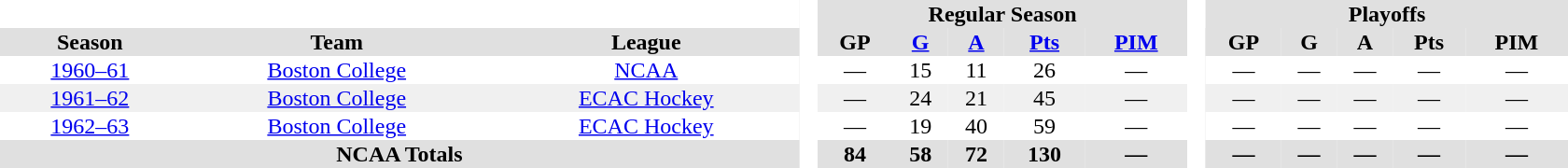<table border="0" cellpadding="1" cellspacing="0" style="text-align:center; width:70em">
<tr bgcolor="#e0e0e0">
<th colspan="3"  bgcolor="#ffffff"> </th>
<th rowspan="99" bgcolor="#ffffff"> </th>
<th colspan="5">Regular Season</th>
<th rowspan="99" bgcolor="#ffffff"> </th>
<th colspan="5">Playoffs</th>
</tr>
<tr bgcolor="#e0e0e0">
<th>Season</th>
<th>Team</th>
<th>League</th>
<th>GP</th>
<th><a href='#'>G</a></th>
<th><a href='#'>A</a></th>
<th><a href='#'>Pts</a></th>
<th><a href='#'>PIM</a></th>
<th>GP</th>
<th>G</th>
<th>A</th>
<th>Pts</th>
<th>PIM</th>
</tr>
<tr>
<td><a href='#'>1960–61</a></td>
<td><a href='#'>Boston College</a></td>
<td><a href='#'>NCAA</a></td>
<td>—</td>
<td>15</td>
<td>11</td>
<td>26</td>
<td>—</td>
<td>—</td>
<td>—</td>
<td>—</td>
<td>—</td>
<td>—</td>
</tr>
<tr bgcolor=f0f0f0>
<td><a href='#'>1961–62</a></td>
<td><a href='#'>Boston College</a></td>
<td><a href='#'>ECAC Hockey</a></td>
<td>—</td>
<td>24</td>
<td>21</td>
<td>45</td>
<td>—</td>
<td>—</td>
<td>—</td>
<td>—</td>
<td>—</td>
<td>—</td>
</tr>
<tr>
<td><a href='#'>1962–63</a></td>
<td><a href='#'>Boston College</a></td>
<td><a href='#'>ECAC Hockey</a></td>
<td>—</td>
<td>19</td>
<td>40</td>
<td>59</td>
<td>—</td>
<td>—</td>
<td>—</td>
<td>—</td>
<td>—</td>
<td>—</td>
</tr>
<tr bgcolor="#e0e0e0">
<th colspan="3">NCAA Totals</th>
<th>84</th>
<th>58</th>
<th>72</th>
<th>130</th>
<th>—</th>
<th>—</th>
<th>—</th>
<th>—</th>
<th>—</th>
<th>—</th>
</tr>
</table>
